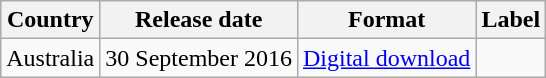<table class="wikitable">
<tr>
<th>Country</th>
<th>Release date</th>
<th>Format</th>
<th>Label</th>
</tr>
<tr>
<td>Australia</td>
<td>30 September 2016</td>
<td><a href='#'>Digital download</a></td>
<td></td>
</tr>
</table>
